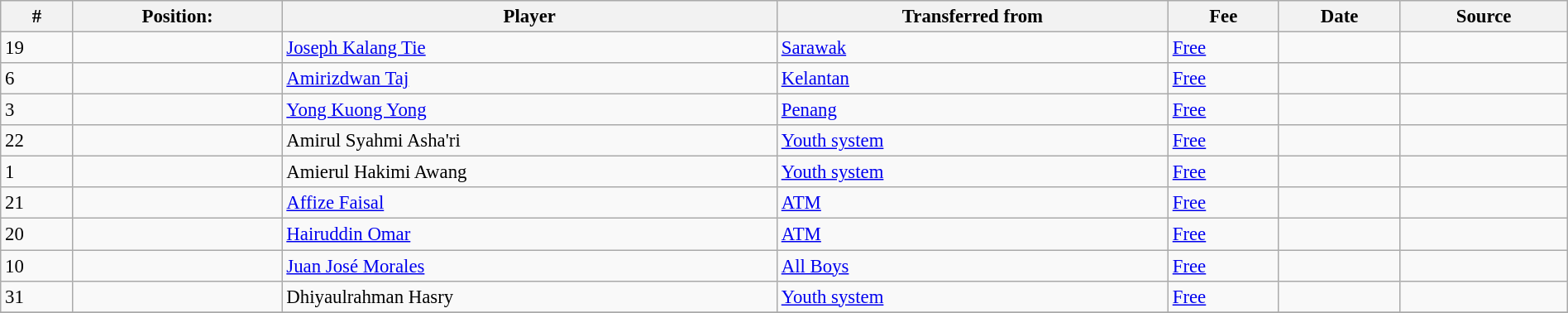<table class="wikitable sortable" style="width:100%; text-align:center; font-size:95%; text-align:left;">
<tr>
<th><strong>#</strong></th>
<th><strong>Position:</strong></th>
<th><strong>Player</strong></th>
<th><strong>Transferred from</strong></th>
<th><strong>Fee</strong></th>
<th><strong>Date</strong></th>
<th><strong>Source</strong></th>
</tr>
<tr>
<td>19</td>
<td></td>
<td> <a href='#'>Joseph Kalang Tie</a></td>
<td> <a href='#'>Sarawak</a></td>
<td><a href='#'>Free</a></td>
<td></td>
<td></td>
</tr>
<tr>
<td>6</td>
<td></td>
<td> <a href='#'>Amirizdwan Taj</a></td>
<td> <a href='#'>Kelantan</a></td>
<td><a href='#'>Free</a></td>
<td></td>
<td></td>
</tr>
<tr>
<td>3</td>
<td></td>
<td> <a href='#'>Yong Kuong Yong</a></td>
<td> <a href='#'>Penang</a></td>
<td><a href='#'>Free</a></td>
<td></td>
<td></td>
</tr>
<tr>
<td>22</td>
<td></td>
<td> Amirul Syahmi Asha'ri</td>
<td><a href='#'>Youth system</a></td>
<td><a href='#'>Free</a></td>
<td></td>
<td></td>
</tr>
<tr>
<td>1</td>
<td></td>
<td> Amierul Hakimi Awang</td>
<td><a href='#'>Youth system</a></td>
<td><a href='#'>Free</a></td>
<td></td>
<td></td>
</tr>
<tr>
<td>21</td>
<td></td>
<td> <a href='#'>Affize Faisal</a></td>
<td> <a href='#'>ATM</a></td>
<td><a href='#'>Free</a></td>
<td></td>
<td></td>
</tr>
<tr>
<td>20</td>
<td></td>
<td> <a href='#'>Hairuddin Omar</a></td>
<td> <a href='#'>ATM</a></td>
<td><a href='#'>Free</a></td>
<td></td>
<td></td>
</tr>
<tr>
<td>10</td>
<td></td>
<td> <a href='#'>Juan José Morales</a></td>
<td> <a href='#'>All Boys</a></td>
<td><a href='#'>Free</a></td>
<td></td>
<td></td>
</tr>
<tr>
<td>31</td>
<td></td>
<td> Dhiyaulrahman Hasry</td>
<td><a href='#'>Youth system</a></td>
<td><a href='#'>Free</a></td>
<td></td>
<td></td>
</tr>
<tr>
</tr>
</table>
